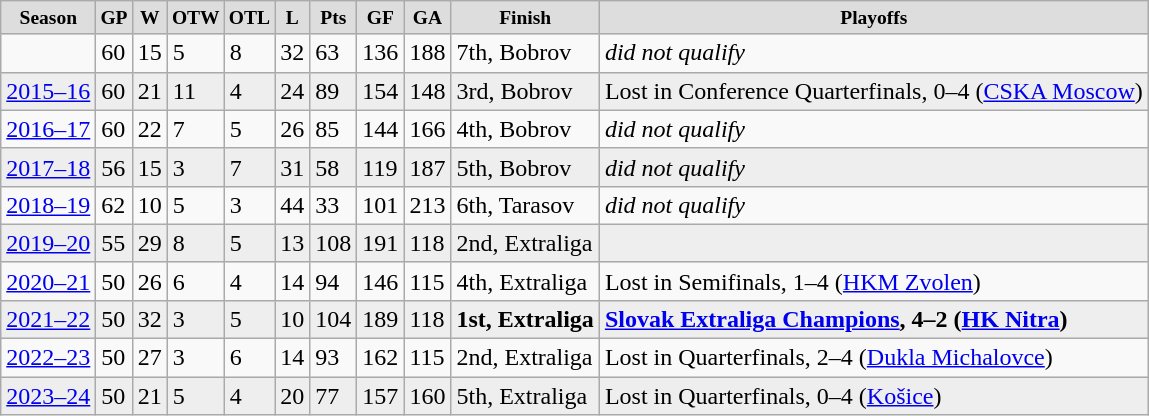<table class="wikitable">
<tr style="text-align:center; font-size:small; background:#ddd; padding:5px;"|>
<td><strong>Season</strong></td>
<td><strong>GP</strong></td>
<td><strong>W</strong></td>
<td><strong>OTW</strong></td>
<td><strong>OTL</strong></td>
<td><strong>L</strong></td>
<td><strong>Pts</strong></td>
<td><strong>GF</strong></td>
<td><strong>GA</strong></td>
<td><strong>Finish</strong></td>
<td><strong>Playoffs</strong></td>
</tr>
<tr>
<td></td>
<td>60</td>
<td>15</td>
<td>5</td>
<td>8</td>
<td>32</td>
<td>63</td>
<td>136</td>
<td>188</td>
<td>7th, Bobrov</td>
<td><em>did not qualify</em></td>
</tr>
<tr style="background:#eee;">
<td><a href='#'>2015–16</a></td>
<td>60</td>
<td>21</td>
<td>11</td>
<td>4</td>
<td>24</td>
<td>89</td>
<td>154</td>
<td>148</td>
<td>3rd, Bobrov</td>
<td>Lost in Conference Quarterfinals, 0–4 (<a href='#'>CSKA Moscow</a>)</td>
</tr>
<tr>
<td><a href='#'>2016–17</a></td>
<td>60</td>
<td>22</td>
<td>7</td>
<td>5</td>
<td>26</td>
<td>85</td>
<td>144</td>
<td>166</td>
<td>4th, Bobrov</td>
<td><em>did not qualify</em></td>
</tr>
<tr style="background:#eee;">
<td><a href='#'>2017–18</a></td>
<td>56</td>
<td>15</td>
<td>3</td>
<td>7</td>
<td>31</td>
<td>58</td>
<td>119</td>
<td>187</td>
<td>5th, Bobrov</td>
<td><em>did not qualify</em></td>
</tr>
<tr>
<td><a href='#'>2018–19</a></td>
<td>62</td>
<td>10</td>
<td>5</td>
<td>3</td>
<td>44</td>
<td>33</td>
<td>101</td>
<td>213</td>
<td>6th, Tarasov</td>
<td><em>did not qualify</em></td>
</tr>
<tr style="background:#eee;">
<td><a href='#'>2019–20</a></td>
<td>55</td>
<td>29</td>
<td>8</td>
<td>5</td>
<td>13</td>
<td>108</td>
<td>191</td>
<td>118</td>
<td>2nd, Extraliga</td>
<td></td>
</tr>
<tr>
<td><a href='#'>2020–21</a></td>
<td>50</td>
<td>26</td>
<td>6</td>
<td>4</td>
<td>14</td>
<td>94</td>
<td>146</td>
<td>115</td>
<td>4th, Extraliga</td>
<td>Lost in Semifinals, 1–4 (<a href='#'>HKM Zvolen</a>)</td>
</tr>
<tr style="background:#eee;">
<td><a href='#'>2021–22</a></td>
<td>50</td>
<td>32</td>
<td>3</td>
<td>5</td>
<td>10</td>
<td>104</td>
<td>189</td>
<td>118</td>
<td><strong>1st, Extraliga</strong></td>
<td><strong><a href='#'>Slovak Extraliga Champions</a>, 4–2 (<a href='#'>HK Nitra</a>)</strong></td>
</tr>
<tr>
<td><a href='#'>2022–23</a></td>
<td>50</td>
<td>27</td>
<td>3</td>
<td>6</td>
<td>14</td>
<td>93</td>
<td>162</td>
<td>115</td>
<td>2nd, Extraliga</td>
<td>Lost in Quarterfinals, 2–4 (<a href='#'>Dukla Michalovce</a>)</td>
</tr>
<tr style="background:#eee;">
<td><a href='#'>2023–24</a></td>
<td>50</td>
<td>21</td>
<td>5</td>
<td>4</td>
<td>20</td>
<td>77</td>
<td>157</td>
<td>160</td>
<td>5th, Extraliga</td>
<td>Lost in Quarterfinals, 0–4 (<a href='#'>Košice</a>)</td>
</tr>
</table>
